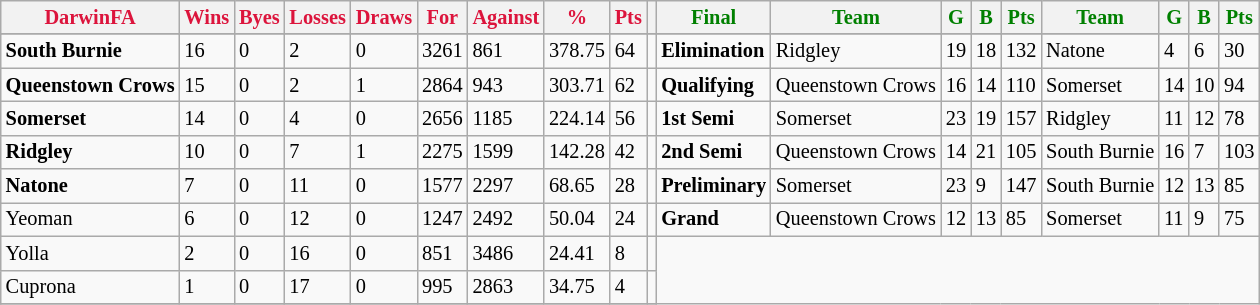<table style="font-size: 85%; text-align: left;" class="wikitable">
<tr>
<th style="color:crimson">DarwinFA</th>
<th style="color:crimson">Wins</th>
<th style="color:crimson">Byes</th>
<th style="color:crimson">Losses</th>
<th style="color:crimson">Draws</th>
<th style="color:crimson">For</th>
<th style="color:crimson">Against</th>
<th style="color:crimson">%</th>
<th style="color:crimson">Pts</th>
<th></th>
<th style="color:green">Final</th>
<th style="color:green">Team</th>
<th style="color:green">G</th>
<th style="color:green">B</th>
<th style="color:green">Pts</th>
<th style="color:green">Team</th>
<th style="color:green">G</th>
<th style="color:green">B</th>
<th style="color:green">Pts</th>
</tr>
<tr>
</tr>
<tr>
</tr>
<tr>
<td><strong>	South Burnie	</strong></td>
<td>16</td>
<td>0</td>
<td>2</td>
<td>0</td>
<td>3261</td>
<td>861</td>
<td>378.75</td>
<td>64</td>
<td></td>
<td><strong>Elimination</strong></td>
<td>Ridgley</td>
<td>19</td>
<td>18</td>
<td>132</td>
<td>Natone</td>
<td>4</td>
<td>6</td>
<td>30</td>
</tr>
<tr>
<td><strong>	Queenstown Crows	</strong></td>
<td>15</td>
<td>0</td>
<td>2</td>
<td>1</td>
<td>2864</td>
<td>943</td>
<td>303.71</td>
<td>62</td>
<td></td>
<td><strong>Qualifying</strong></td>
<td>Queenstown Crows</td>
<td>16</td>
<td>14</td>
<td>110</td>
<td>Somerset</td>
<td>14</td>
<td>10</td>
<td>94</td>
</tr>
<tr>
<td><strong>	Somerset	</strong></td>
<td>14</td>
<td>0</td>
<td>4</td>
<td>0</td>
<td>2656</td>
<td>1185</td>
<td>224.14</td>
<td>56</td>
<td></td>
<td><strong>1st Semi</strong></td>
<td>Somerset</td>
<td>23</td>
<td>19</td>
<td>157</td>
<td>Ridgley</td>
<td>11</td>
<td>12</td>
<td>78</td>
</tr>
<tr>
<td><strong>	Ridgley	</strong></td>
<td>10</td>
<td>0</td>
<td>7</td>
<td>1</td>
<td>2275</td>
<td>1599</td>
<td>142.28</td>
<td>42</td>
<td></td>
<td><strong>2nd Semi</strong></td>
<td>Queenstown Crows</td>
<td>14</td>
<td>21</td>
<td>105</td>
<td>South Burnie</td>
<td>16</td>
<td>7</td>
<td>103</td>
</tr>
<tr>
<td><strong>	Natone	</strong></td>
<td>7</td>
<td>0</td>
<td>11</td>
<td>0</td>
<td>1577</td>
<td>2297</td>
<td>68.65</td>
<td>28</td>
<td></td>
<td><strong>Preliminary</strong></td>
<td>Somerset</td>
<td>23</td>
<td>9</td>
<td>147</td>
<td>South Burnie</td>
<td>12</td>
<td>13</td>
<td>85</td>
</tr>
<tr>
<td>Yeoman</td>
<td>6</td>
<td>0</td>
<td>12</td>
<td>0</td>
<td>1247</td>
<td>2492</td>
<td>50.04</td>
<td>24</td>
<td></td>
<td><strong>Grand</strong></td>
<td>Queenstown Crows</td>
<td>12</td>
<td>13</td>
<td>85</td>
<td>Somerset</td>
<td>11</td>
<td>9</td>
<td>75</td>
</tr>
<tr>
<td>Yolla</td>
<td>2</td>
<td>0</td>
<td>16</td>
<td>0</td>
<td>851</td>
<td>3486</td>
<td>24.41</td>
<td>8</td>
<td></td>
</tr>
<tr>
<td>Cuprona</td>
<td>1</td>
<td>0</td>
<td>17</td>
<td>0</td>
<td>995</td>
<td>2863</td>
<td>34.75</td>
<td>4</td>
<td></td>
</tr>
<tr>
</tr>
</table>
